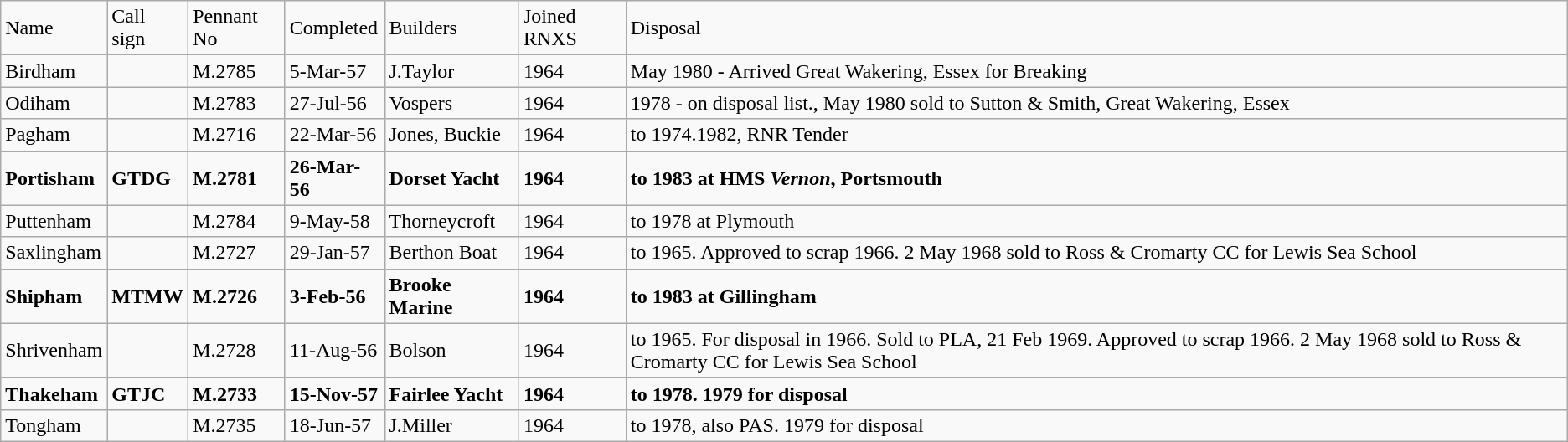<table class="wikitable">
<tr>
<td>Name</td>
<td>Call sign</td>
<td>Pennant No</td>
<td>Completed</td>
<td>Builders</td>
<td>Joined RNXS</td>
<td>Disposal</td>
</tr>
<tr>
<td>Birdham</td>
<td></td>
<td>M.2785</td>
<td>5-Mar-57</td>
<td>J.Taylor</td>
<td>1964</td>
<td>May 1980 - Arrived Great Wakering, Essex for Breaking</td>
</tr>
<tr>
<td>Odiham</td>
<td></td>
<td>M.2783</td>
<td>27-Jul-56</td>
<td>Vospers</td>
<td>1964</td>
<td>1978 -  on disposal list., May 1980 sold to Sutton & Smith, Great Wakering, Essex</td>
</tr>
<tr>
<td>Pagham</td>
<td></td>
<td>M.2716</td>
<td>22-Mar-56</td>
<td>Jones,  Buckie</td>
<td>1964</td>
<td>to 1974.1982, RNR Tender</td>
</tr>
<tr>
<td><strong>Portisham</strong></td>
<td><strong>GTDG</strong></td>
<td><strong>M.2781</strong></td>
<td><strong>26-Mar-56</strong></td>
<td><strong>Dorset Yacht</strong></td>
<td><strong>1964</strong></td>
<td><strong>to 1983 at HMS <em>Vernon</em>,  Portsmouth</strong></td>
</tr>
<tr>
<td>Puttenham</td>
<td></td>
<td>M.2784</td>
<td>9-May-58</td>
<td>Thorneycroft</td>
<td>1964</td>
<td>to 1978 at Plymouth</td>
</tr>
<tr>
<td>Saxlingham</td>
<td></td>
<td>M.2727</td>
<td>29-Jan-57</td>
<td>Berthon Boat</td>
<td>1964</td>
<td>to 1965.  Approved to scrap 1966. 2 May 1968 sold to Ross & Cromarty CC for Lewis Sea School</td>
</tr>
<tr>
<td><strong>Shipham</strong></td>
<td><strong>MTMW</strong></td>
<td><strong>M.2726</strong></td>
<td><strong>3-Feb-56</strong></td>
<td><strong>Brooke Marine</strong></td>
<td><strong>1964</strong></td>
<td><strong>to 1983 at Gillingham</strong></td>
</tr>
<tr>
<td>Shrivenham</td>
<td></td>
<td>M.2728</td>
<td>11-Aug-56</td>
<td>Bolson</td>
<td>1964</td>
<td>to 1965. For disposal in 1966. Sold to PLA, 21 Feb 1969. Approved to scrap 1966.  2 May 1968 sold to Ross & Cromarty CC for Lewis Sea School</td>
</tr>
<tr .>
<td><strong>Thakeham</strong></td>
<td><strong>GTJC</strong></td>
<td><strong>M.2733</strong></td>
<td><strong>15-Nov-57</strong></td>
<td><strong>Fairlee Yacht</strong></td>
<td><strong>1964</strong></td>
<td><strong>to 1978. 1979 for disposal</strong></td>
</tr>
<tr>
<td>Tongham</td>
<td></td>
<td>M.2735</td>
<td>18-Jun-57</td>
<td>J.Miller</td>
<td>1964</td>
<td>to 1978, also PAS. 1979 for disposal</td>
</tr>
</table>
